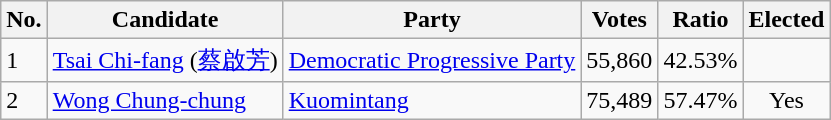<table class=wikitable>
<tr>
<th>No.</th>
<th>Candidate</th>
<th>Party</th>
<th>Votes</th>
<th>Ratio</th>
<th>Elected</th>
</tr>
<tr>
<td>1</td>
<td><a href='#'>Tsai Chi-fang</a> (<a href='#'>蔡啟芳</a>)</td>
<td><a href='#'>Democratic Progressive Party</a></td>
<td align="right">55,860</td>
<td align="right">42.53%</td>
<td></td>
</tr>
<tr>
<td>2</td>
<td><a href='#'>Wong Chung-chung</a></td>
<td><a href='#'>Kuomintang</a></td>
<td align="right">75,489</td>
<td align="right">57.47%</td>
<td align="center">Yes</td>
</tr>
</table>
